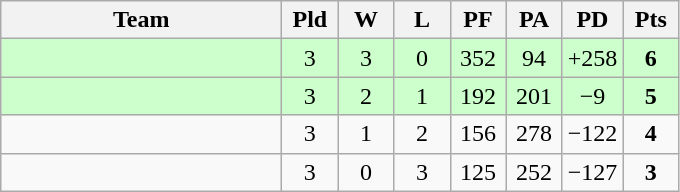<table class=wikitable style="text-align:center">
<tr>
<th width=180>Team</th>
<th width=30>Pld</th>
<th width=30>W</th>
<th width=30>L</th>
<th width=30>PF</th>
<th width=30>PA</th>
<th width=30>PD</th>
<th width=30>Pts</th>
</tr>
<tr bgcolor="#ccffcc">
<td align="left"></td>
<td>3</td>
<td>3</td>
<td>0</td>
<td>352</td>
<td>94</td>
<td>+258</td>
<td><strong>6</strong></td>
</tr>
<tr bgcolor="#ccffcc">
<td align="left"></td>
<td>3</td>
<td>2</td>
<td>1</td>
<td>192</td>
<td>201</td>
<td>−9</td>
<td><strong>5</strong></td>
</tr>
<tr>
<td align="left"></td>
<td>3</td>
<td>1</td>
<td>2</td>
<td>156</td>
<td>278</td>
<td>−122</td>
<td><strong>4</strong></td>
</tr>
<tr>
<td align="left"></td>
<td>3</td>
<td>0</td>
<td>3</td>
<td>125</td>
<td>252</td>
<td>−127</td>
<td><strong>3</strong></td>
</tr>
</table>
